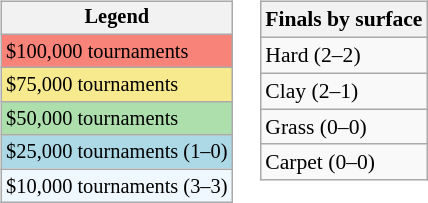<table>
<tr valign=top>
<td><br><table class=wikitable style="font-size:85%">
<tr>
<th>Legend</th>
</tr>
<tr style="background:#f88379;">
<td>$100,000 tournaments</td>
</tr>
<tr style="background:#f7e98e;">
<td>$75,000 tournaments</td>
</tr>
<tr style="background:#addfad;">
<td>$50,000 tournaments</td>
</tr>
<tr style="background:lightblue;">
<td>$25,000 tournaments (1–0)</td>
</tr>
<tr style="background:#f0f8ff;">
<td>$10,000 tournaments (3–3)</td>
</tr>
</table>
</td>
<td><br><table class=wikitable style="font-size:90%">
<tr>
<th>Finals by surface</th>
</tr>
<tr>
<td>Hard (2–2)</td>
</tr>
<tr>
<td>Clay (2–1)</td>
</tr>
<tr>
<td>Grass (0–0)</td>
</tr>
<tr>
<td>Carpet (0–0)</td>
</tr>
</table>
</td>
</tr>
</table>
